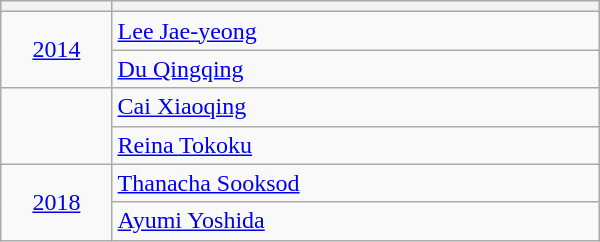<table class=wikitable style="width: 400px;">
<tr>
<th width="40"></th>
<th width="200"></th>
</tr>
<tr>
<td align=center rowspan=2><a href='#'>2014</a></td>
<td> <a href='#'>Lee Jae-yeong</a></td>
</tr>
<tr>
<td> <a href='#'>Du Qingqing</a></td>
</tr>
<tr>
<td align=center rowspan=2></td>
<td> <a href='#'>Cai Xiaoqing</a></td>
</tr>
<tr>
<td> <a href='#'>Reina Tokoku</a></td>
</tr>
<tr>
<td align=center rowspan=2><a href='#'>2018</a></td>
<td> <a href='#'>Thanacha Sooksod</a></td>
</tr>
<tr>
<td> <a href='#'>Ayumi Yoshida</a></td>
</tr>
</table>
